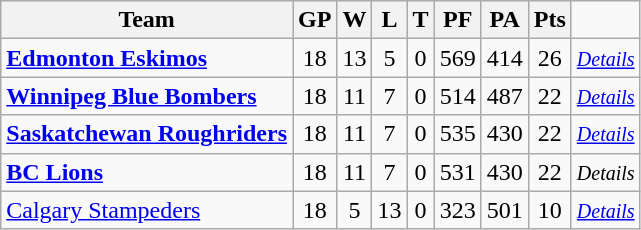<table class="wikitable">
<tr>
<th>Team</th>
<th>GP</th>
<th>W</th>
<th>L</th>
<th>T</th>
<th>PF</th>
<th>PA</th>
<th>Pts</th>
</tr>
<tr align="center">
<td align="left"><strong><a href='#'>Edmonton Eskimos</a></strong></td>
<td>18</td>
<td>13</td>
<td>5</td>
<td>0</td>
<td>569</td>
<td>414</td>
<td>26</td>
<td><small><em><a href='#'>Details</a></em></small></td>
</tr>
<tr align="center">
<td align="left"><strong><a href='#'>Winnipeg Blue Bombers</a></strong></td>
<td>18</td>
<td>11</td>
<td>7</td>
<td>0</td>
<td>514</td>
<td>487</td>
<td>22</td>
<td><small><em><a href='#'>Details</a></em></small></td>
</tr>
<tr align="center">
<td align="left"><strong><a href='#'>Saskatchewan Roughriders</a></strong></td>
<td>18</td>
<td>11</td>
<td>7</td>
<td>0</td>
<td>535</td>
<td>430</td>
<td>22</td>
<td><small><em><a href='#'>Details</a></em></small></td>
</tr>
<tr align="center">
<td align="left"><strong><a href='#'>BC Lions</a></strong></td>
<td>18</td>
<td>11</td>
<td>7</td>
<td>0</td>
<td>531</td>
<td>430</td>
<td>22</td>
<td><small><em>Details</em></small></td>
</tr>
<tr align="center">
<td align="left"><a href='#'>Calgary Stampeders</a></td>
<td>18</td>
<td>5</td>
<td>13</td>
<td>0</td>
<td>323</td>
<td>501</td>
<td>10</td>
<td><small><em><a href='#'>Details</a></em></small></td>
</tr>
</table>
